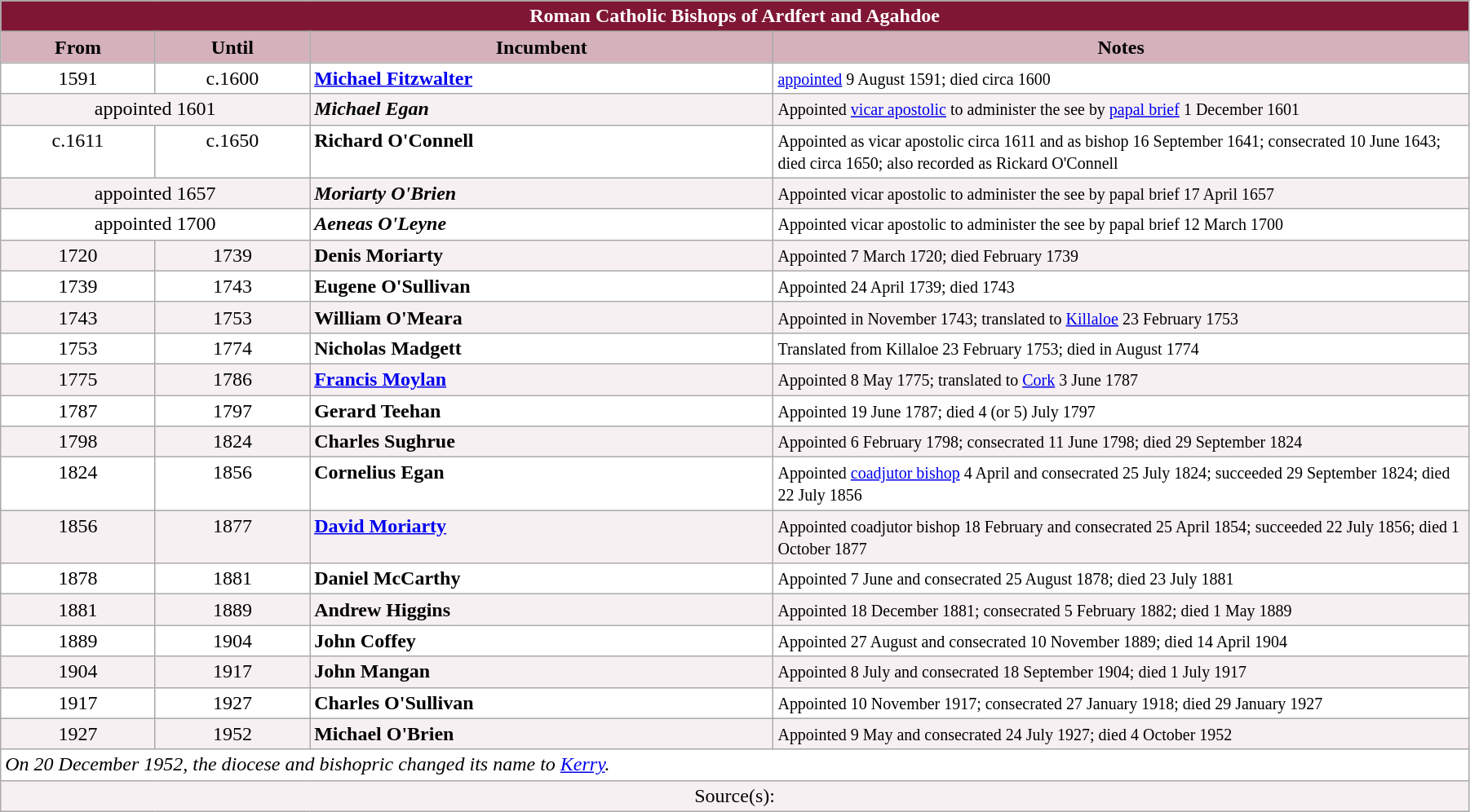<table class="wikitable" style="width:95%;" border="1" cellpadding="2">
<tr>
<th colspan="4" style="background-color: #7F1734; color: white;">Roman Catholic Bishops of Ardfert and Agahdoe</th>
</tr>
<tr valign=center>
<th style="background-color:#D4B1BB" width="10%">From</th>
<th style="background-color:#D4B1BB" width="10%">Until</th>
<th style="background-color:#D4B1BB" width="30%">Incumbent</th>
<th style="background-color:#D4B1BB" width="45%">Notes</th>
</tr>
<tr valign=top bgcolor="white">
<td align=center>1591</td>
<td align=center>c.1600</td>
<td><strong><a href='#'>Michael Fitzwalter</a></strong></td>
<td><small><a href='#'>appointed</a> 9 August 1591; died circa 1600</small></td>
</tr>
<tr valign=top bgcolor="#F7F0F2">
<td colspan=2 align=center>appointed 1601</td>
<td><strong><em>Michael Egan</em></strong></td>
<td><small>Appointed <a href='#'>vicar apostolic</a> to administer the see by <a href='#'>papal brief</a> 1 December 1601</small></td>
</tr>
<tr valign=top bgcolor="white">
<td align=center>c.1611</td>
<td align=center>c.1650</td>
<td><strong>Richard O'Connell</strong></td>
<td><small>Appointed as vicar apostolic circa 1611 and as bishop 16 September 1641; consecrated 10 June 1643; died circa 1650; also recorded as Rickard O'Connell</small></td>
</tr>
<tr valign=top bgcolor="#F7F0F2">
<td colspan=2 align=center>appointed 1657</td>
<td><strong><em>Moriarty O'Brien</em></strong></td>
<td><small>Appointed vicar apostolic to administer the see by papal brief 17 April 1657</small></td>
</tr>
<tr valign=top bgcolor="white">
<td colspan=2 align=center>appointed 1700</td>
<td><strong><em>Aeneas O'Leyne</em></strong></td>
<td><small>Appointed vicar apostolic to administer the see by papal brief 12 March 1700</small></td>
</tr>
<tr valign=top bgcolor="#F7F0F2">
<td align=center>1720</td>
<td align=center>1739</td>
<td><strong>Denis Moriarty</strong></td>
<td><small>Appointed 7 March 1720; died February 1739</small></td>
</tr>
<tr valign=top bgcolor="white">
<td align=center>1739</td>
<td align=center>1743</td>
<td><strong>Eugene O'Sullivan</strong></td>
<td><small>Appointed 24 April 1739; died 1743</small></td>
</tr>
<tr valign=top bgcolor="#F7F0F2">
<td align=center>1743</td>
<td align=center>1753</td>
<td><strong>William O'Meara</strong></td>
<td><small>Appointed in November 1743; translated to <a href='#'>Killaloe</a> 23 February 1753</small></td>
</tr>
<tr valign=top bgcolor="white">
<td align=center>1753</td>
<td align=center>1774</td>
<td><strong>Nicholas Madgett</strong></td>
<td><small>Translated from Killaloe 23 February 1753; died in August 1774</small></td>
</tr>
<tr valign=top bgcolor="#F7F0F2">
<td align=center>1775</td>
<td align=center>1786</td>
<td><strong><a href='#'>Francis Moylan</a></strong></td>
<td><small>Appointed 8 May 1775; translated to <a href='#'>Cork</a> 3 June 1787</small></td>
</tr>
<tr valign=top bgcolor="white">
<td align=center>1787</td>
<td align=center>1797</td>
<td><strong>Gerard Teehan</strong></td>
<td><small>Appointed 19 June 1787; died 4 (or 5) July 1797</small></td>
</tr>
<tr valign=top bgcolor="#F7F0F2">
<td align=center>1798</td>
<td align=center>1824</td>
<td><strong>Charles Sughrue</strong></td>
<td><small>Appointed 6 February 1798; consecrated 11 June 1798; died 29 September 1824</small></td>
</tr>
<tr valign=top bgcolor="white">
<td align=center>1824</td>
<td align=center>1856</td>
<td><strong>Cornelius Egan</strong></td>
<td><small>Appointed <a href='#'>coadjutor bishop</a> 4 April and consecrated 25 July 1824; succeeded 29 September 1824; died 22 July 1856</small></td>
</tr>
<tr valign=top bgcolor="#F7F0F2">
<td align=center>1856</td>
<td align=center>1877</td>
<td><strong><a href='#'>David Moriarty</a></strong></td>
<td><small>Appointed coadjutor bishop 18 February and consecrated 25 April 1854; succeeded 22 July 1856; died 1 October 1877</small></td>
</tr>
<tr valign=top bgcolor="white">
<td align=center>1878</td>
<td align=center>1881</td>
<td><strong>Daniel McCarthy</strong></td>
<td><small>Appointed 7 June and consecrated 25 August 1878; died 23 July 1881</small></td>
</tr>
<tr valign=top bgcolor="#F7F0F2">
<td align=center>1881</td>
<td align=center>1889</td>
<td><strong>Andrew Higgins</strong></td>
<td><small>Appointed 18 December 1881; consecrated 5 February 1882; died 1 May 1889</small></td>
</tr>
<tr valign=top bgcolor="white">
<td align=center>1889</td>
<td align=center>1904</td>
<td><strong>John Coffey</strong></td>
<td><small>Appointed 27 August and consecrated 10 November 1889; died 14 April 1904</small></td>
</tr>
<tr valign=top bgcolor="#F7F0F2">
<td align=center>1904</td>
<td align=center>1917</td>
<td><strong>John Mangan</strong></td>
<td><small>Appointed 8 July and consecrated 18 September 1904; died 1 July 1917</small></td>
</tr>
<tr valign=top bgcolor="white">
<td align=center>1917</td>
<td align=center>1927</td>
<td><strong>Charles O'Sullivan</strong></td>
<td><small>Appointed 10 November 1917; consecrated 27 January 1918; died 29 January 1927</small></td>
</tr>
<tr valign=top bgcolor="#F7F0F2">
<td align=center>1927</td>
<td align=center>1952</td>
<td><strong>Michael O'Brien</strong></td>
<td><small>Appointed 9 May and consecrated 24 July 1927; died 4 October 1952</small></td>
</tr>
<tr valign=top bgcolor="white">
<td colspan=4><em>On 20 December 1952, the diocese and bishopric changed its name to <a href='#'>Kerry</a>.</em></td>
</tr>
<tr valign=top bgcolor="#F7F0F2">
<td align=center colspan="4">Source(s):</td>
</tr>
</table>
